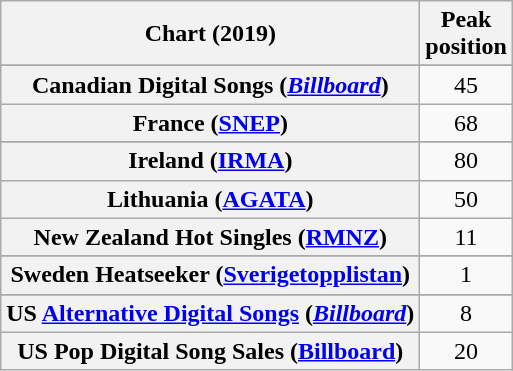<table class="wikitable sortable plainrowheaders" style="text-align:center">
<tr>
<th scope="col">Chart (2019)</th>
<th scope="col">Peak<br>position</th>
</tr>
<tr>
</tr>
<tr>
</tr>
<tr>
<th scope="row">Canadian Digital Songs (<em><a href='#'>Billboard</a></em>)</th>
<td>45</td>
</tr>
<tr>
<th scope="row">France (<a href='#'>SNEP</a>)</th>
<td>68</td>
</tr>
<tr>
</tr>
<tr>
<th scope="row">Ireland (<a href='#'>IRMA</a>)</th>
<td>80</td>
</tr>
<tr>
<th scope="row">Lithuania (<a href='#'>AGATA</a>)</th>
<td>50</td>
</tr>
<tr>
<th scope="row">New Zealand Hot Singles (<a href='#'>RMNZ</a>)</th>
<td>11</td>
</tr>
<tr>
</tr>
<tr>
</tr>
<tr>
<th scope="row">Sweden Heatseeker (<a href='#'>Sverigetopplistan</a>)</th>
<td>1</td>
</tr>
<tr>
</tr>
<tr>
<th scope="row">US <a href='#'>Alternative Digital Songs</a> (<em><a href='#'>Billboard</a></em>)</th>
<td>8</td>
</tr>
<tr>
<th scope="row">US Pop Digital Song Sales (<a href='#'>Billboard</a>)</th>
<td>20</td>
</tr>
</table>
